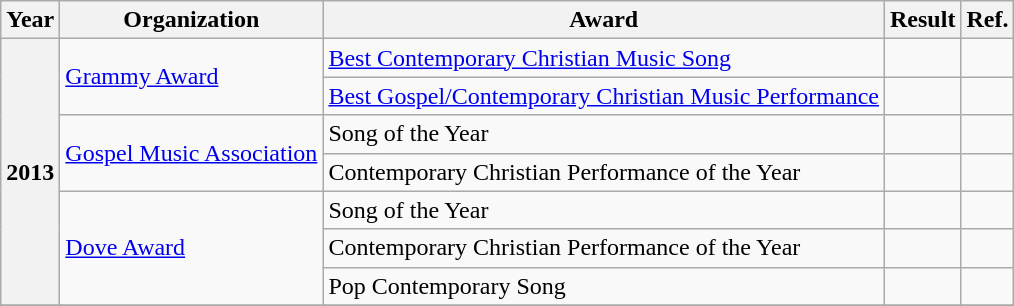<table class="wikitable plainrowheaders">
<tr align=center>
<th>Year</th>
<th>Organization</th>
<th>Award</th>
<th>Result</th>
<th>Ref.</th>
</tr>
<tr>
<th rowspan="7" scope="row">2013</th>
<td rowspan=2><a href='#'>Grammy Award</a></td>
<td><a href='#'>Best Contemporary Christian Music Song</a></td>
<td></td>
<td align="center"></td>
</tr>
<tr>
<td><a href='#'>Best Gospel/Contemporary Christian Music Performance</a></td>
<td></td>
<td align="center"></td>
</tr>
<tr>
<td rowspan=2><a href='#'>Gospel Music Association</a></td>
<td>Song of the Year</td>
<td></td>
<td align="center"></td>
</tr>
<tr>
<td>Contemporary Christian Performance of the Year</td>
<td></td>
<td align="center"></td>
</tr>
<tr>
<td rowspan=3><a href='#'>Dove Award</a></td>
<td>Song of the Year</td>
<td></td>
<td align="center"></td>
</tr>
<tr>
<td>Contemporary Christian Performance of the Year</td>
<td></td>
<td align="center"></td>
</tr>
<tr>
<td>Pop Contemporary Song</td>
<td></td>
<td align="center"></td>
</tr>
<tr>
</tr>
</table>
